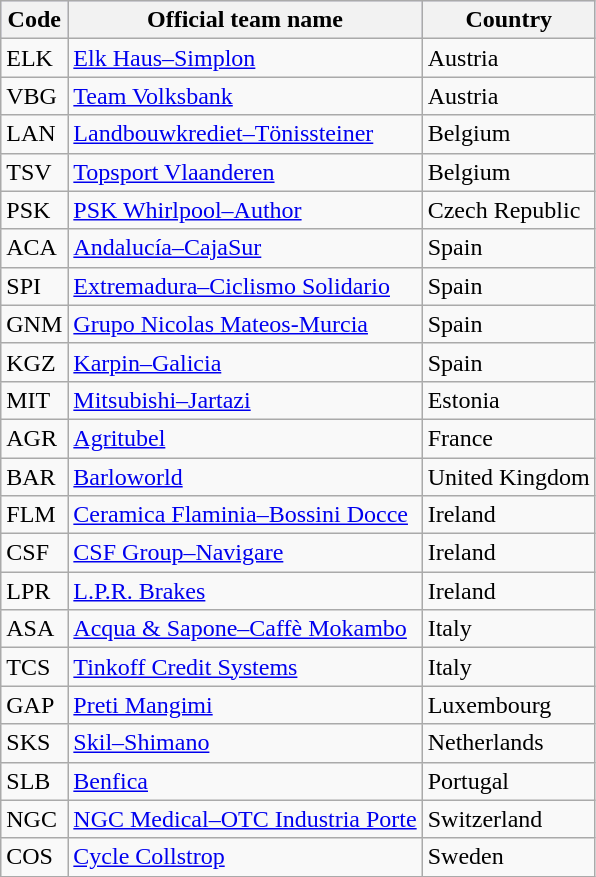<table class="wikitable">
<tr style="background:#ccccff;">
<th>Code</th>
<th>Official team name</th>
<th>Country</th>
</tr>
<tr>
<td>ELK</td>
<td><a href='#'>Elk Haus–Simplon</a></td>
<td>Austria</td>
</tr>
<tr>
<td>VBG</td>
<td><a href='#'>Team Volksbank</a></td>
<td>Austria</td>
</tr>
<tr>
<td>LAN</td>
<td><a href='#'>Landbouwkrediet–Tönissteiner</a></td>
<td>Belgium</td>
</tr>
<tr>
<td>TSV</td>
<td><a href='#'>Topsport Vlaanderen</a></td>
<td>Belgium</td>
</tr>
<tr>
<td>PSK</td>
<td><a href='#'>PSK Whirlpool–Author</a></td>
<td>Czech Republic</td>
</tr>
<tr>
<td>ACA</td>
<td><a href='#'>Andalucía–CajaSur</a></td>
<td>Spain</td>
</tr>
<tr>
<td>SPI</td>
<td><a href='#'>Extremadura–Ciclismo Solidario</a></td>
<td>Spain</td>
</tr>
<tr>
<td>GNM</td>
<td><a href='#'>Grupo Nicolas Mateos-Murcia</a></td>
<td>Spain</td>
</tr>
<tr>
<td>KGZ</td>
<td><a href='#'>Karpin–Galicia</a></td>
<td>Spain</td>
</tr>
<tr>
<td>MIT</td>
<td><a href='#'>Mitsubishi–Jartazi</a></td>
<td>Estonia</td>
</tr>
<tr>
<td>AGR</td>
<td><a href='#'>Agritubel</a></td>
<td>France</td>
</tr>
<tr>
<td>BAR</td>
<td><a href='#'>Barloworld</a></td>
<td>United Kingdom</td>
</tr>
<tr>
<td>FLM</td>
<td><a href='#'>Ceramica Flaminia–Bossini Docce</a></td>
<td>Ireland</td>
</tr>
<tr>
<td>CSF</td>
<td><a href='#'>CSF Group–Navigare</a></td>
<td>Ireland</td>
</tr>
<tr>
<td>LPR</td>
<td><a href='#'>L.P.R. Brakes</a></td>
<td>Ireland</td>
</tr>
<tr>
<td>ASA</td>
<td><a href='#'>Acqua & Sapone–Caffè Mokambo</a></td>
<td>Italy</td>
</tr>
<tr>
<td>TCS</td>
<td><a href='#'>Tinkoff Credit Systems</a></td>
<td>Italy</td>
</tr>
<tr>
<td>GAP</td>
<td><a href='#'>Preti Mangimi</a></td>
<td>Luxembourg</td>
</tr>
<tr>
<td>SKS</td>
<td><a href='#'>Skil–Shimano</a></td>
<td>Netherlands</td>
</tr>
<tr>
<td>SLB</td>
<td><a href='#'>Benfica</a></td>
<td>Portugal</td>
</tr>
<tr>
<td>NGC</td>
<td><a href='#'>NGC Medical–OTC Industria Porte</a></td>
<td>Switzerland</td>
</tr>
<tr>
<td>COS</td>
<td><a href='#'>Cycle Collstrop</a></td>
<td>Sweden</td>
</tr>
</table>
